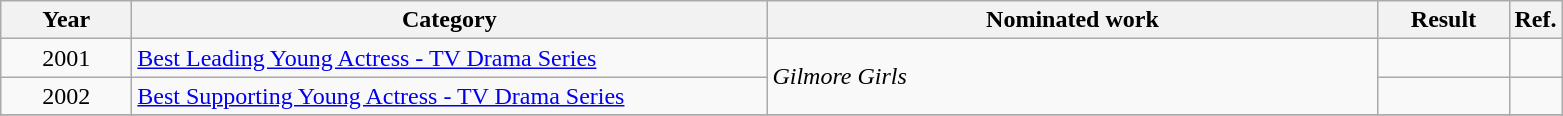<table class=wikitable>
<tr>
<th scope="col" style="width:5em;">Year</th>
<th scope="col" style="width:26em;">Category</th>
<th scope="col" style="width:25em;">Nominated work</th>
<th scope="col" style="width:5em;">Result</th>
<th>Ref.</th>
</tr>
<tr>
<td style="text-align:center;">2001</td>
<td><a href='#'>Best Leading Young Actress - TV Drama Series</a></td>
<td rowspan=2><em>Gilmore Girls</em></td>
<td></td>
<td style="text-align:center;"></td>
</tr>
<tr>
<td style="text-align:center;">2002</td>
<td><a href='#'>Best Supporting Young Actress - TV Drama Series</a></td>
<td></td>
<td style="text-align:center;"></td>
</tr>
<tr>
</tr>
</table>
